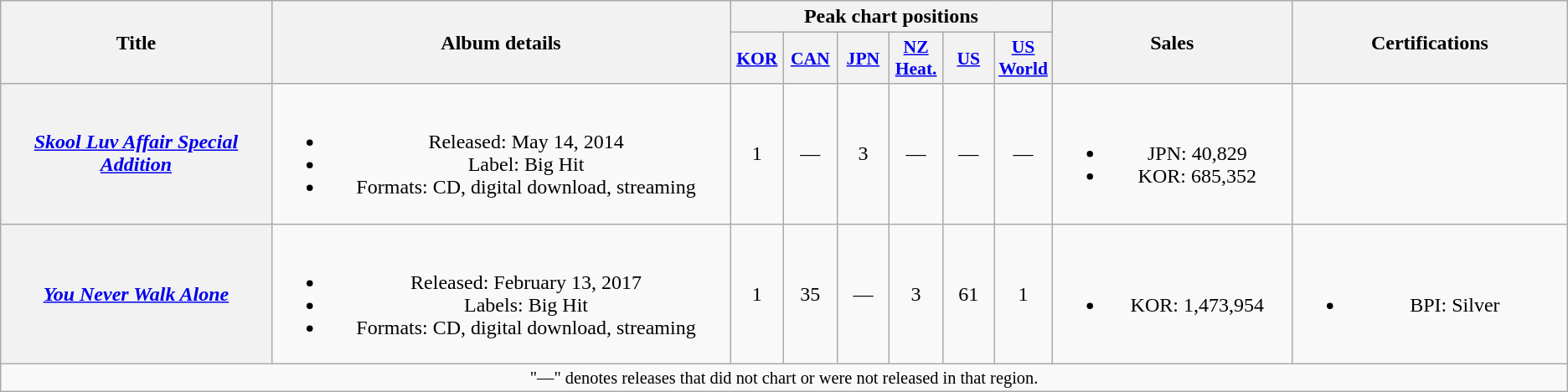<table class="wikitable plainrowheaders" style="text-align:center;">
<tr>
<th rowspan="2" style="width:14em;">Title</th>
<th rowspan="2" style="width:24em;">Album details</th>
<th colspan="6">Peak chart positions</th>
<th rowspan="2" style="width:12em;">Sales</th>
<th rowspan="2" style="width:14em;">Certifications<br></th>
</tr>
<tr>
<th scope="col" style="width:2.5em;font-size:90%;"><a href='#'>KOR</a><br></th>
<th scope="col" style="width:2.5em;font-size:90%;"><a href='#'>CAN</a><br></th>
<th scope="col" style="width:2.5em;font-size:90%;"><a href='#'>JPN</a><br></th>
<th scope="col" style="width:2.5em;font-size:90%;"><a href='#'>NZ<br>Heat.</a><br></th>
<th scope="col" style="width:2.5em;font-size:90%;"><a href='#'>US</a><br></th>
<th scope="col" style="width:2.5em;font-size:90%;"><a href='#'>US<br>World</a><br></th>
</tr>
<tr>
<th scope="row"><em><a href='#'>Skool Luv Affair Special Addition</a></em><br><span></span></th>
<td><br><ul><li>Released: May 14, 2014</li><li>Label: Big Hit</li><li>Formats: CD, digital download, streaming</li></ul></td>
<td>1</td>
<td>—</td>
<td>3</td>
<td>—</td>
<td>—</td>
<td>—</td>
<td><br><ul><li>JPN: 40,829</li><li>KOR: 685,352</li></ul></td>
<td></td>
</tr>
<tr>
<th scope="row"><em><a href='#'>You Never Walk Alone</a></em><br><span></span></th>
<td><br><ul><li>Released: February 13, 2017</li><li>Labels: Big Hit</li><li>Formats: CD, digital download, streaming</li></ul></td>
<td>1</td>
<td>35</td>
<td>—</td>
<td>3</td>
<td>61</td>
<td>1</td>
<td><br><ul><li>KOR: 1,473,954</li></ul></td>
<td><br><ul><li>BPI: Silver</li></ul></td>
</tr>
<tr>
<td colspan="10" align="center" style="font-size:85%">"—" denotes releases that did not chart or were not released in that region.</td>
</tr>
</table>
